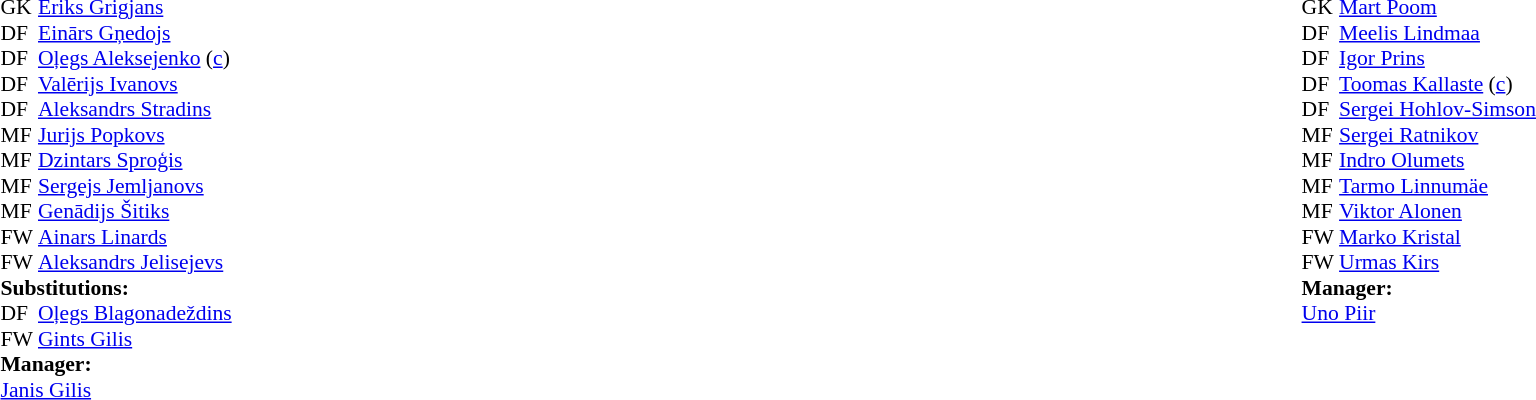<table width="100%">
<tr>
<td valign="top" width="50%"><br><table style="font-size: 90%" cellspacing="0" cellpadding="0">
<tr>
<th width="25"></th>
</tr>
<tr>
<td>GK</td>
<td><a href='#'>Eriks Grigjans</a></td>
</tr>
<tr>
<td>DF</td>
<td><a href='#'>Einārs Gņedojs</a></td>
</tr>
<tr>
<td>DF</td>
<td><a href='#'>Oļegs Aleksejenko</a> (<a href='#'>c</a>)</td>
<td></td>
<td></td>
</tr>
<tr>
<td>DF</td>
<td><a href='#'>Valērijs Ivanovs</a></td>
</tr>
<tr>
<td>DF</td>
<td><a href='#'>Aleksandrs Stradins</a></td>
</tr>
<tr>
<td>MF</td>
<td><a href='#'>Jurijs Popkovs</a></td>
</tr>
<tr>
<td>MF</td>
<td><a href='#'>Dzintars Sproģis</a></td>
</tr>
<tr>
<td>MF</td>
<td><a href='#'>Sergejs Jemljanovs</a></td>
</tr>
<tr>
<td>MF</td>
<td><a href='#'>Genādijs Šitiks</a></td>
</tr>
<tr>
<td>FW</td>
<td><a href='#'>Ainars Linards</a></td>
</tr>
<tr>
<td>FW</td>
<td><a href='#'>Aleksandrs Jelisejevs</a></td>
<td></td>
<td></td>
</tr>
<tr>
<td colspan=3><strong>Substitutions:</strong></td>
</tr>
<tr>
<td>DF</td>
<td><a href='#'>Oļegs Blagonadeždins</a></td>
<td></td>
<td></td>
</tr>
<tr>
<td>FW</td>
<td><a href='#'>Gints Gilis</a></td>
<td></td>
<td></td>
</tr>
<tr>
<td colspan=3><strong>Manager:</strong></td>
</tr>
<tr>
<td colspan="4"> <a href='#'>Janis Gilis</a></td>
</tr>
</table>
</td>
<td></td>
<td valign="top" width="50%"><br><table style="font-size: 90%" cellspacing="0" cellpadding="0" align=center>
<tr>
<th width="25"></th>
</tr>
<tr>
<td>GK</td>
<td><a href='#'>Mart Poom</a></td>
</tr>
<tr>
<td>DF</td>
<td><a href='#'>Meelis Lindmaa</a></td>
</tr>
<tr>
<td>DF</td>
<td><a href='#'>Igor Prins</a></td>
</tr>
<tr>
<td>DF</td>
<td><a href='#'>Toomas Kallaste</a> (<a href='#'>c</a>)</td>
</tr>
<tr>
<td>DF</td>
<td><a href='#'>Sergei Hohlov-Simson</a></td>
</tr>
<tr>
<td>MF</td>
<td><a href='#'>Sergei Ratnikov</a></td>
</tr>
<tr>
<td>MF</td>
<td><a href='#'>Indro Olumets</a></td>
</tr>
<tr>
<td>MF</td>
<td><a href='#'>Tarmo Linnumäe</a></td>
</tr>
<tr>
<td>MF</td>
<td><a href='#'>Viktor Alonen</a></td>
</tr>
<tr>
<td>FW</td>
<td><a href='#'>Marko Kristal</a></td>
</tr>
<tr>
<td>FW</td>
<td><a href='#'>Urmas Kirs</a></td>
</tr>
<tr>
<td colspan=3><strong>Manager:</strong></td>
</tr>
<tr>
<td colspan="4"> <a href='#'>Uno Piir</a></td>
</tr>
</table>
</td>
</tr>
</table>
